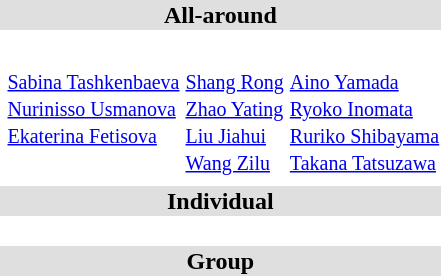<table>
<tr bgcolor="DFDFDF">
<td colspan="4" align="center"><strong>All-around</strong></td>
</tr>
<tr>
<th scope=row style="text-align:left"></th>
<td></td>
<td></td>
<td></td>
</tr>
<tr>
<th scope=row style="text-align:left"></th>
<td valign="top"><br><small><a href='#'>Sabina Tashkenbaeva</a><br><a href='#'>Nurinisso Usmanova</a><br><a href='#'>Ekaterina Fetisova</a></small></td>
<td valign="top"><br><small><a href='#'>Shang Rong</a><br><a href='#'>Zhao Yating</a><br><a href='#'>Liu Jiahui</a><br><a href='#'>Wang Zilu</a></small></td>
<td valign="top"><br><small><a href='#'>Aino Yamada</a><br><a href='#'>Ryoko Inomata</a><br><a href='#'>Ruriko Shibayama</a><br><a href='#'>Takana Tatsuzawa</a></small></td>
</tr>
<tr>
<th scope=row style="text-align:left"></th>
<td valign="top"></td>
<td valign="top"></td>
<td valign="top"></td>
</tr>
<tr bgcolor="DFDFDF">
<td colspan="4" align="center"><strong>Individual</strong></td>
</tr>
<tr>
<th scope=row style="text-align:left"></th>
<td></td>
<td></td>
<td></td>
</tr>
<tr>
<th scope=row style="text-align:left"></th>
<td></td>
<td></td>
<td></td>
</tr>
<tr>
<th scope=row style="text-align:left"></th>
<td></td>
<td></td>
<td></td>
</tr>
<tr>
<th scope=row style="text-align:left"></th>
<td></td>
<td></td>
<td></td>
</tr>
<tr>
</tr>
<tr bgcolor="DFDFDF">
<td colspan="4" align="center"><strong>Group</strong></td>
</tr>
<tr>
<th scope=row style="text-align:left"></th>
<td valign="top"></td>
<td valign="top"></td>
<td valign="top"></td>
</tr>
<tr>
<th scope=row style="text-align:left"></th>
<td valign="top"></td>
<td valign="top"></td>
<td valign="top"></td>
</tr>
<tr>
</tr>
</table>
